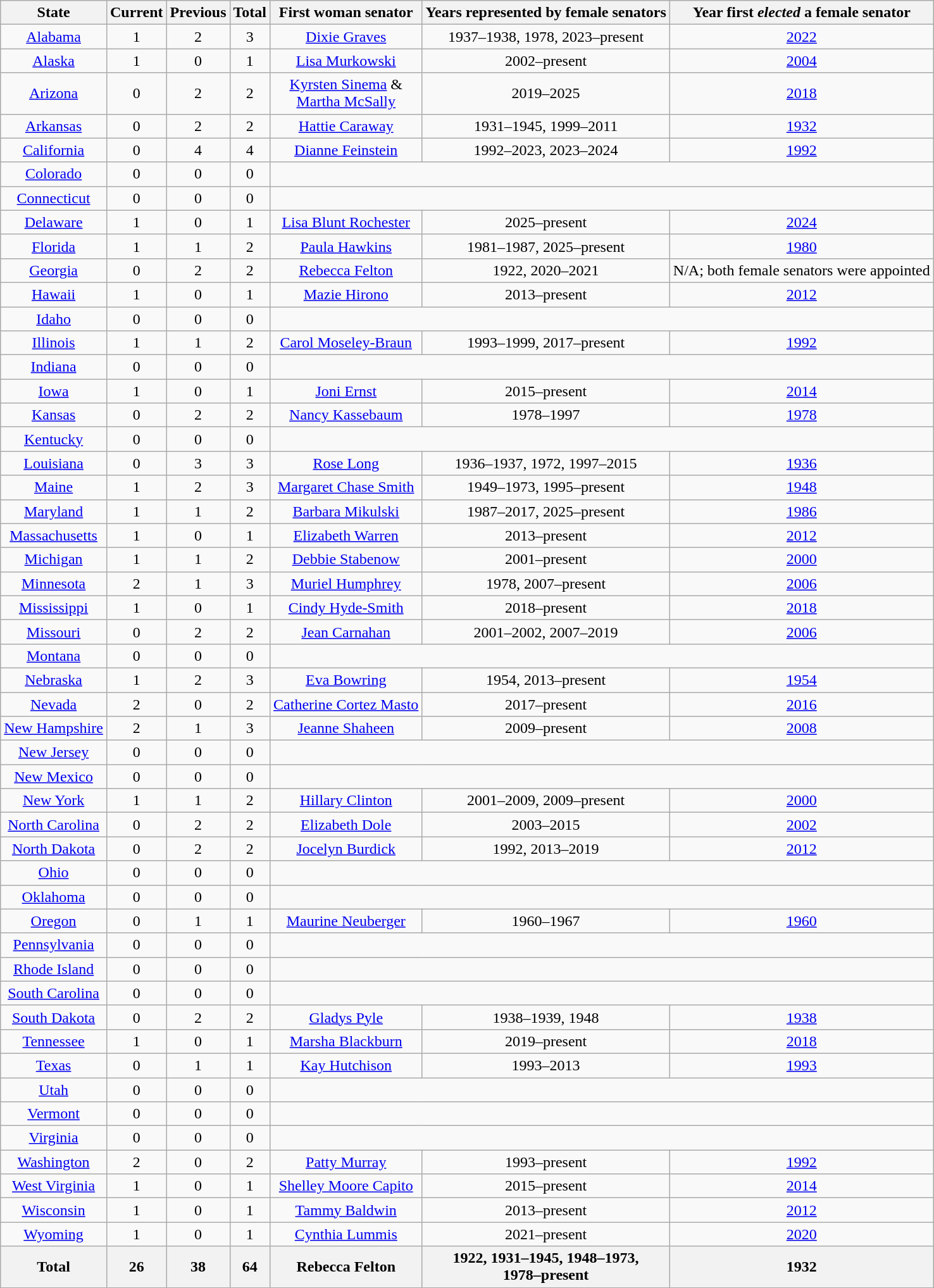<table class="wikitable sortable sticky-header-multi" style="text-align:center">
<tr>
<th>State</th>
<th>Current</th>
<th>Previous</th>
<th>Total</th>
<th>First woman senator</th>
<th>Years represented by female senators</th>
<th>Year first <em>elected</em> a female senator</th>
</tr>
<tr>
<td><a href='#'>Alabama</a></td>
<td>1</td>
<td>2</td>
<td>3</td>
<td><a href='#'>Dixie Graves</a></td>
<td>1937–1938, 1978, 2023–present</td>
<td><a href='#'>2022</a></td>
</tr>
<tr>
<td><a href='#'>Alaska</a></td>
<td>1</td>
<td>0</td>
<td>1</td>
<td><a href='#'>Lisa Murkowski</a></td>
<td>2002–present</td>
<td><a href='#'>2004</a></td>
</tr>
<tr>
<td><a href='#'>Arizona</a></td>
<td>0</td>
<td>2</td>
<td>2</td>
<td><a href='#'>Kyrsten Sinema</a> &<br><a href='#'>Martha McSally</a></td>
<td>2019–2025</td>
<td><a href='#'>2018</a></td>
</tr>
<tr>
<td><a href='#'>Arkansas</a></td>
<td>0</td>
<td>2</td>
<td>2</td>
<td><a href='#'>Hattie Caraway</a></td>
<td>1931–1945, 1999–2011</td>
<td><a href='#'>1932</a></td>
</tr>
<tr>
<td><a href='#'>California</a></td>
<td>0</td>
<td>4</td>
<td>4</td>
<td><a href='#'>Dianne Feinstein</a></td>
<td>1992–2023, 2023–2024</td>
<td><a href='#'>1992</a> </td>
</tr>
<tr>
<td><a href='#'>Colorado</a></td>
<td>0</td>
<td>0</td>
<td>0</td>
<td colspan=3></td>
</tr>
<tr>
<td><a href='#'>Connecticut</a></td>
<td>0</td>
<td>0</td>
<td>0</td>
<td colspan=3></td>
</tr>
<tr>
<td><a href='#'>Delaware</a></td>
<td>1</td>
<td>0</td>
<td>1</td>
<td><a href='#'>Lisa Blunt Rochester</a></td>
<td>2025–present</td>
<td><a href='#'>2024</a></td>
</tr>
<tr>
<td><a href='#'>Florida</a></td>
<td>1</td>
<td>1</td>
<td>2</td>
<td><a href='#'>Paula Hawkins</a></td>
<td>1981–1987, 2025–present</td>
<td><a href='#'>1980</a></td>
</tr>
<tr>
<td><a href='#'>Georgia</a></td>
<td>0</td>
<td>2</td>
<td>2</td>
<td><a href='#'>Rebecca Felton</a></td>
<td>1922, 2020–2021</td>
<td>N/A; both female senators were appointed</td>
</tr>
<tr>
<td><a href='#'>Hawaii</a></td>
<td>1</td>
<td>0</td>
<td>1</td>
<td><a href='#'>Mazie Hirono</a></td>
<td>2013–present</td>
<td><a href='#'>2012</a></td>
</tr>
<tr>
<td><a href='#'>Idaho</a></td>
<td>0</td>
<td>0</td>
<td>0</td>
<td colspan=3></td>
</tr>
<tr>
<td><a href='#'>Illinois</a></td>
<td>1</td>
<td>1</td>
<td>2</td>
<td><a href='#'>Carol Moseley-Braun</a></td>
<td>1993–1999, 2017–present</td>
<td><a href='#'>1992</a></td>
</tr>
<tr>
<td><a href='#'>Indiana</a></td>
<td>0</td>
<td>0</td>
<td>0</td>
<td colspan=3></td>
</tr>
<tr>
<td><a href='#'>Iowa</a></td>
<td>1</td>
<td>0</td>
<td>1</td>
<td><a href='#'>Joni Ernst</a></td>
<td>2015–present</td>
<td><a href='#'>2014</a></td>
</tr>
<tr>
<td><a href='#'>Kansas</a></td>
<td>0</td>
<td>2</td>
<td>2</td>
<td><a href='#'>Nancy Kassebaum</a></td>
<td>1978–1997</td>
<td><a href='#'>1978</a></td>
</tr>
<tr>
<td><a href='#'>Kentucky</a></td>
<td>0</td>
<td>0</td>
<td>0</td>
<td colspan=3></td>
</tr>
<tr>
<td><a href='#'>Louisiana</a></td>
<td>0</td>
<td>3</td>
<td>3</td>
<td><a href='#'>Rose Long</a></td>
<td>1936–1937, 1972, 1997–2015</td>
<td><a href='#'>1936</a> </td>
</tr>
<tr>
<td><a href='#'>Maine</a></td>
<td>1</td>
<td>2</td>
<td>3</td>
<td><a href='#'>Margaret Chase Smith</a></td>
<td>1949–1973, 1995–present</td>
<td><a href='#'>1948</a></td>
</tr>
<tr>
<td><a href='#'>Maryland</a></td>
<td>1</td>
<td>1</td>
<td>2</td>
<td><a href='#'>Barbara Mikulski</a></td>
<td>1987–2017, 2025–present</td>
<td><a href='#'>1986</a></td>
</tr>
<tr>
<td><a href='#'>Massachusetts</a></td>
<td>1</td>
<td>0</td>
<td>1</td>
<td><a href='#'>Elizabeth Warren</a></td>
<td>2013–present</td>
<td><a href='#'>2012</a></td>
</tr>
<tr>
<td><a href='#'>Michigan</a></td>
<td>1</td>
<td>1</td>
<td>2</td>
<td><a href='#'>Debbie Stabenow</a></td>
<td>2001–present</td>
<td><a href='#'>2000</a></td>
</tr>
<tr>
<td><a href='#'>Minnesota</a></td>
<td>2</td>
<td>1</td>
<td>3</td>
<td><a href='#'>Muriel Humphrey</a></td>
<td>1978, 2007–present</td>
<td><a href='#'>2006</a></td>
</tr>
<tr>
<td><a href='#'>Mississippi</a></td>
<td>1</td>
<td>0</td>
<td>1</td>
<td><a href='#'>Cindy Hyde-Smith</a></td>
<td>2018–present</td>
<td><a href='#'>2018</a> </td>
</tr>
<tr>
<td><a href='#'>Missouri</a></td>
<td>0</td>
<td>2</td>
<td>2</td>
<td><a href='#'>Jean Carnahan</a></td>
<td>2001–2002, 2007–2019</td>
<td><a href='#'>2006</a></td>
</tr>
<tr>
<td><a href='#'>Montana</a></td>
<td>0</td>
<td>0</td>
<td>0</td>
<td colspan=3></td>
</tr>
<tr>
<td><a href='#'>Nebraska</a></td>
<td>1</td>
<td>2</td>
<td>3</td>
<td><a href='#'>Eva Bowring</a></td>
<td>1954, 2013–present</td>
<td><a href='#'>1954</a> </td>
</tr>
<tr>
<td><a href='#'>Nevada</a></td>
<td>2</td>
<td>0</td>
<td>2</td>
<td><a href='#'>Catherine Cortez Masto</a></td>
<td>2017–present</td>
<td><a href='#'>2016</a></td>
</tr>
<tr>
<td><a href='#'>New Hampshire</a></td>
<td>2</td>
<td>1</td>
<td>3</td>
<td><a href='#'>Jeanne Shaheen</a></td>
<td>2009–present</td>
<td><a href='#'>2008</a></td>
</tr>
<tr>
<td><a href='#'>New Jersey</a></td>
<td>0</td>
<td>0</td>
<td>0</td>
<td colspan=3></td>
</tr>
<tr>
<td><a href='#'>New Mexico</a></td>
<td>0</td>
<td>0</td>
<td>0</td>
<td colspan=3></td>
</tr>
<tr>
<td><a href='#'>New York</a></td>
<td>1</td>
<td>1</td>
<td>2</td>
<td><a href='#'>Hillary Clinton</a></td>
<td>2001–2009, 2009–present</td>
<td><a href='#'>2000</a></td>
</tr>
<tr>
<td><a href='#'>North Carolina</a></td>
<td>0</td>
<td>2</td>
<td>2</td>
<td><a href='#'>Elizabeth Dole</a></td>
<td>2003–2015</td>
<td><a href='#'>2002</a></td>
</tr>
<tr>
<td><a href='#'>North Dakota</a></td>
<td>0</td>
<td>2</td>
<td>2</td>
<td><a href='#'>Jocelyn Burdick</a></td>
<td>1992, 2013–2019</td>
<td><a href='#'>2012</a></td>
</tr>
<tr>
<td><a href='#'>Ohio</a></td>
<td>0</td>
<td>0</td>
<td>0</td>
<td colspan=3></td>
</tr>
<tr>
<td><a href='#'>Oklahoma</a></td>
<td>0</td>
<td>0</td>
<td>0</td>
<td colspan=3></td>
</tr>
<tr>
<td><a href='#'>Oregon</a></td>
<td>0</td>
<td>1</td>
<td>1</td>
<td><a href='#'>Maurine Neuberger</a></td>
<td>1960–1967</td>
<td><a href='#'>1960</a> </td>
</tr>
<tr>
<td><a href='#'>Pennsylvania</a></td>
<td>0</td>
<td>0</td>
<td>0</td>
<td colspan=3></td>
</tr>
<tr>
<td><a href='#'>Rhode Island</a></td>
<td>0</td>
<td>0</td>
<td>0</td>
<td colspan=3></td>
</tr>
<tr>
<td><a href='#'>South Carolina</a></td>
<td>0</td>
<td>0</td>
<td>0</td>
<td colspan=3></td>
</tr>
<tr>
<td><a href='#'>South Dakota</a></td>
<td>0</td>
<td>2</td>
<td>2</td>
<td><a href='#'>Gladys Pyle</a></td>
<td>1938–1939, 1948</td>
<td><a href='#'>1938</a> </td>
</tr>
<tr>
<td><a href='#'>Tennessee</a></td>
<td>1</td>
<td>0</td>
<td>1</td>
<td><a href='#'>Marsha Blackburn</a></td>
<td>2019–present</td>
<td><a href='#'>2018</a></td>
</tr>
<tr>
<td><a href='#'>Texas</a></td>
<td>0</td>
<td>1</td>
<td>1</td>
<td><a href='#'>Kay Hutchison</a></td>
<td>1993–2013</td>
<td><a href='#'>1993</a> </td>
</tr>
<tr>
<td><a href='#'>Utah</a></td>
<td>0</td>
<td>0</td>
<td>0</td>
<td colspan=3></td>
</tr>
<tr>
<td><a href='#'>Vermont</a></td>
<td>0</td>
<td>0</td>
<td>0</td>
<td colspan=3></td>
</tr>
<tr>
<td><a href='#'>Virginia</a></td>
<td>0</td>
<td>0</td>
<td>0</td>
<td colspan=3></td>
</tr>
<tr>
<td><a href='#'>Washington</a></td>
<td>2</td>
<td>0</td>
<td>2</td>
<td><a href='#'>Patty Murray</a></td>
<td>1993–present</td>
<td><a href='#'>1992</a></td>
</tr>
<tr>
<td><a href='#'>West Virginia</a></td>
<td>1</td>
<td>0</td>
<td>1</td>
<td><a href='#'>Shelley Moore Capito</a></td>
<td>2015–present</td>
<td><a href='#'>2014</a></td>
</tr>
<tr>
<td><a href='#'>Wisconsin</a></td>
<td>1</td>
<td>0</td>
<td>1</td>
<td><a href='#'>Tammy Baldwin</a></td>
<td>2013–present</td>
<td><a href='#'>2012</a></td>
</tr>
<tr>
<td><a href='#'>Wyoming</a></td>
<td>1</td>
<td>0</td>
<td>1</td>
<td><a href='#'>Cynthia Lummis</a></td>
<td>2021–present</td>
<td><a href='#'>2020</a></td>
</tr>
<tr>
<th>Total</th>
<th>26</th>
<th>38</th>
<th>64</th>
<th>Rebecca Felton</th>
<th>1922, 1931–1945, 1948–1973,<br>1978–present</th>
<th>1932</th>
</tr>
</table>
